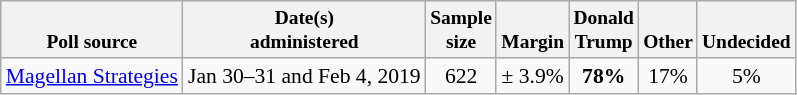<table class="wikitable" style="font-size:90%;text-align:center;">
<tr valign=bottom style="font-size:90%;">
<th>Poll source</th>
<th>Date(s)<br>administered</th>
<th>Sample<br>size</th>
<th>Margin<br></th>
<th>Donald<br>Trump</th>
<th>Other</th>
<th>Undecided</th>
</tr>
<tr>
<td style="text-align:left;"><a href='#'>Magellan Strategies</a></td>
<td>Jan 30–31 and Feb 4, 2019</td>
<td>622</td>
<td>± 3.9%</td>
<td><strong>78%</strong></td>
<td>17%</td>
<td>5%</td>
</tr>
</table>
